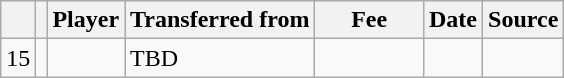<table class="wikitable plainrowheaders sortable">
<tr>
<th></th>
<th></th>
<th scope=col><strong>Player</strong></th>
<th><strong>Transferred from</strong></th>
<th !scope=col; style="width: 65px;"><strong>Fee</strong></th>
<th scope=col><strong>Date</strong></th>
<th scope=col><strong>Source</strong></th>
</tr>
<tr>
<td align=center>15</td>
<td align=center></td>
<td></td>
<td>TBD</td>
<td></td>
<td></td>
<td></td>
</tr>
</table>
